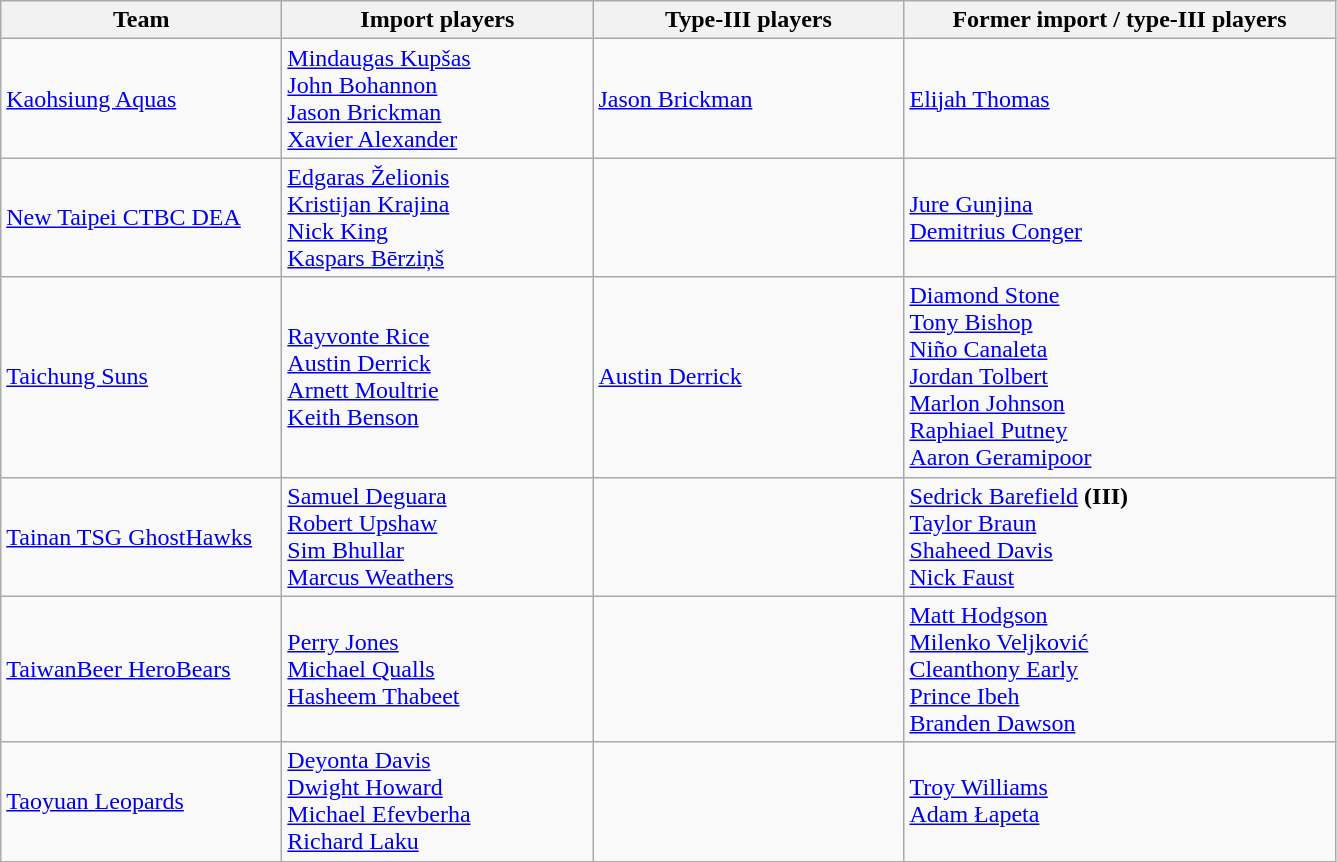<table class="wikitable" style="text-align:left">
<tr>
<th style="width:180px">Team</th>
<th style="width:200px">Import players</th>
<th style="width:200px">Type-III players</th>
<th style="width:280px">Former import / type-III players</th>
</tr>
<tr>
<td><a href='#'>Kaohsiung Aquas</a></td>
<td> <a href='#'>Mindaugas Kupšas</a><br> <a href='#'>John Bohannon</a><br> <a href='#'>Jason Brickman</a><br> <a href='#'>Xavier Alexander</a></td>
<td> <a href='#'>Jason Brickman</a></td>
<td> <a href='#'>Elijah Thomas</a></td>
</tr>
<tr>
<td><a href='#'>New Taipei CTBC DEA</a></td>
<td> <a href='#'>Edgaras Želionis</a><br> <a href='#'>Kristijan Krajina</a><br> <a href='#'>Nick King</a><br> <a href='#'>Kaspars Bērziņš</a></td>
<td></td>
<td> <a href='#'>Jure Gunjina</a><br> <a href='#'>Demitrius Conger</a></td>
</tr>
<tr>
<td><a href='#'>Taichung Suns</a></td>
<td> <a href='#'>Rayvonte Rice</a><br> <a href='#'>Austin Derrick</a><br> <a href='#'>Arnett Moultrie</a><br> <a href='#'>Keith Benson</a></td>
<td> <a href='#'>Austin Derrick</a></td>
<td> <a href='#'>Diamond Stone</a><br> <a href='#'>Tony Bishop</a><br> <a href='#'>Niño Canaleta</a><br> <a href='#'>Jordan Tolbert</a><br> <a href='#'>Marlon Johnson</a><br> <a href='#'>Raphiael Putney</a><br> <a href='#'>Aaron Geramipoor</a></td>
</tr>
<tr>
<td><a href='#'>Tainan TSG GhostHawks</a></td>
<td> <a href='#'>Samuel Deguara</a><br> <a href='#'>Robert Upshaw</a><br> <a href='#'>Sim Bhullar</a><br> <a href='#'>Marcus Weathers</a></td>
<td></td>
<td> <a href='#'>Sedrick Barefield</a> <strong>(III)</strong><br> <a href='#'>Taylor Braun</a><br> <a href='#'>Shaheed Davis</a><br> <a href='#'>Nick Faust</a></td>
</tr>
<tr>
<td><a href='#'>TaiwanBeer HeroBears</a></td>
<td> <a href='#'>Perry Jones</a><br> <a href='#'>Michael Qualls</a><br> <a href='#'>Hasheem Thabeet</a></td>
<td></td>
<td> <a href='#'>Matt Hodgson</a><br> <a href='#'>Milenko Veljković</a><br> <a href='#'>Cleanthony Early</a><br> <a href='#'>Prince Ibeh</a><br> <a href='#'>Branden Dawson</a></td>
</tr>
<tr>
<td><a href='#'>Taoyuan Leopards</a></td>
<td> <a href='#'>Deyonta Davis</a><br> <a href='#'>Dwight Howard</a><br> <a href='#'>Michael Efevberha</a><br> <a href='#'>Richard Laku</a></td>
<td></td>
<td> <a href='#'>Troy Williams</a><br> <a href='#'>Adam Łapeta</a></td>
</tr>
</table>
